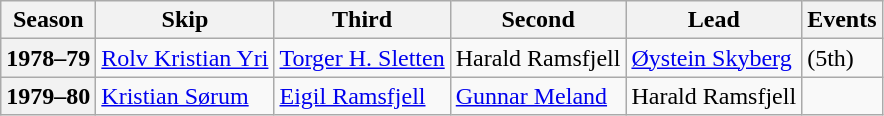<table class="wikitable">
<tr>
<th scope="col">Season</th>
<th scope="col">Skip</th>
<th scope="col">Third</th>
<th scope="col">Second</th>
<th scope="col">Lead</th>
<th scope="col">Events</th>
</tr>
<tr>
<th scope="row">1978–79</th>
<td><a href='#'>Rolv Kristian Yri</a></td>
<td><a href='#'>Torger H. Sletten</a></td>
<td>Harald Ramsfjell</td>
<td><a href='#'>Øystein Skyberg</a></td>
<td> (5th)</td>
</tr>
<tr>
<th scope="row">1979–80</th>
<td><a href='#'>Kristian Sørum</a></td>
<td><a href='#'>Eigil Ramsfjell</a></td>
<td><a href='#'>Gunnar Meland</a></td>
<td>Harald Ramsfjell</td>
<td> <br> </td>
</tr>
</table>
